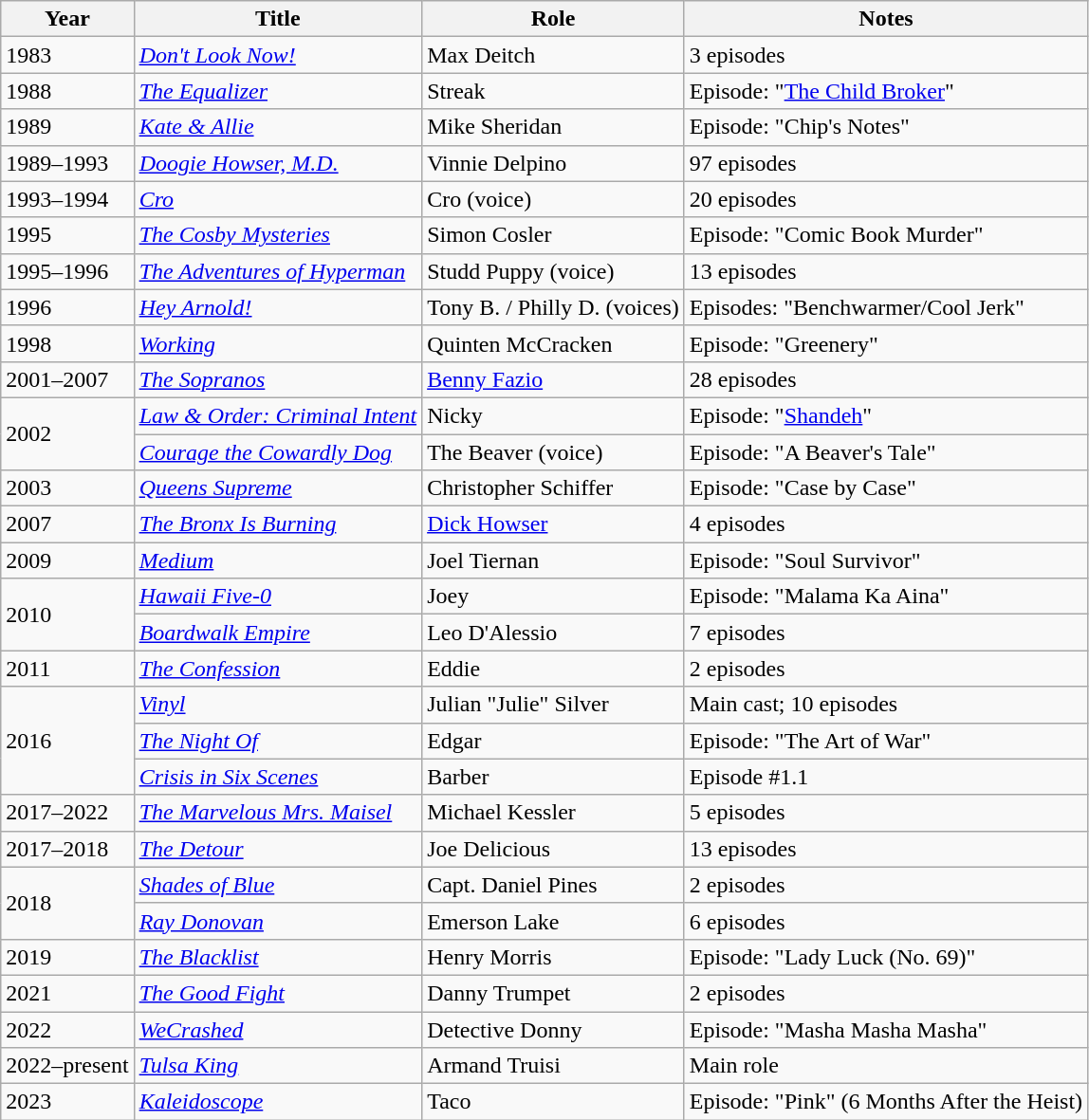<table class="wikitable sortable">
<tr>
<th>Year</th>
<th>Title</th>
<th>Role</th>
<th>Notes</th>
</tr>
<tr>
<td>1983</td>
<td><em><a href='#'>Don't Look Now!</a></em></td>
<td>Max Deitch</td>
<td>3 episodes</td>
</tr>
<tr>
<td>1988</td>
<td><em><a href='#'>The Equalizer</a></em></td>
<td>Streak</td>
<td>Episode: "<a href='#'>The Child Broker</a>"</td>
</tr>
<tr>
<td>1989</td>
<td><em><a href='#'>Kate & Allie</a></em></td>
<td>Mike Sheridan</td>
<td>Episode: "Chip's Notes"</td>
</tr>
<tr>
<td>1989–1993</td>
<td><em><a href='#'>Doogie Howser, M.D.</a></em></td>
<td>Vinnie Delpino</td>
<td>97 episodes</td>
</tr>
<tr>
<td>1993–1994</td>
<td><em><a href='#'>Cro</a></em></td>
<td>Cro (voice)</td>
<td>20 episodes</td>
</tr>
<tr>
<td>1995</td>
<td><em><a href='#'>The Cosby Mysteries</a></em></td>
<td>Simon Cosler</td>
<td>Episode: "Comic Book Murder"</td>
</tr>
<tr>
<td>1995–1996</td>
<td><em><a href='#'>The Adventures of Hyperman</a></em></td>
<td>Studd Puppy (voice)</td>
<td>13 episodes</td>
</tr>
<tr>
<td>1996</td>
<td><em><a href='#'>Hey Arnold!</a></em></td>
<td>Tony B. / Philly D. (voices)</td>
<td>Episodes: "Benchwarmer/Cool Jerk"</td>
</tr>
<tr>
<td>1998</td>
<td><em><a href='#'>Working</a></em></td>
<td>Quinten McCracken</td>
<td>Episode: "Greenery"</td>
</tr>
<tr>
<td>2001–2007</td>
<td><em><a href='#'>The Sopranos</a></em></td>
<td><a href='#'>Benny Fazio</a></td>
<td>28 episodes</td>
</tr>
<tr>
<td rowspan="2">2002</td>
<td><em><a href='#'>Law & Order: Criminal Intent</a></em></td>
<td>Nicky</td>
<td>Episode: "<a href='#'>Shandeh</a>"</td>
</tr>
<tr>
<td><em><a href='#'>Courage the Cowardly Dog</a></em></td>
<td>The Beaver (voice)</td>
<td>Episode: "A Beaver's Tale"</td>
</tr>
<tr>
<td rowspan="1">2003</td>
<td><em><a href='#'>Queens Supreme</a></em></td>
<td>Christopher Schiffer</td>
<td>Episode: "Case by Case"</td>
</tr>
<tr>
<td rowspan="1">2007</td>
<td><em><a href='#'>The Bronx Is Burning</a></em></td>
<td><a href='#'>Dick Howser</a></td>
<td>4 episodes</td>
</tr>
<tr>
<td rowspan="1">2009</td>
<td><em><a href='#'>Medium</a></em></td>
<td>Joel Tiernan</td>
<td>Episode: "Soul Survivor"</td>
</tr>
<tr>
<td rowspan="2">2010</td>
<td><em><a href='#'>Hawaii Five-0</a></em></td>
<td>Joey</td>
<td>Episode: "Malama Ka Aina"</td>
</tr>
<tr>
<td><em><a href='#'>Boardwalk Empire</a></em></td>
<td>Leo D'Alessio</td>
<td>7 episodes</td>
</tr>
<tr>
<td>2011</td>
<td><em><a href='#'>The Confession</a></em></td>
<td>Eddie</td>
<td>2 episodes</td>
</tr>
<tr>
<td rowspan="3">2016</td>
<td><em><a href='#'>Vinyl</a></em></td>
<td>Julian "Julie" Silver</td>
<td>Main cast; 10 episodes</td>
</tr>
<tr>
<td><em><a href='#'>The Night Of</a></em></td>
<td>Edgar</td>
<td>Episode: "The Art of War"</td>
</tr>
<tr>
<td><em><a href='#'>Crisis in Six Scenes</a></em></td>
<td>Barber</td>
<td>Episode #1.1</td>
</tr>
<tr>
<td>2017–2022</td>
<td><em><a href='#'>The Marvelous Mrs. Maisel</a></em></td>
<td>Michael Kessler</td>
<td>5 episodes</td>
</tr>
<tr>
<td>2017–2018</td>
<td><em><a href='#'>The Detour</a></em></td>
<td>Joe Delicious</td>
<td>13 episodes</td>
</tr>
<tr>
<td rowspan="2">2018</td>
<td><em><a href='#'>Shades of Blue</a></em></td>
<td>Capt. Daniel Pines</td>
<td>2 episodes</td>
</tr>
<tr>
<td><em><a href='#'>Ray Donovan</a></em></td>
<td>Emerson Lake</td>
<td>6 episodes</td>
</tr>
<tr>
<td>2019</td>
<td><em><a href='#'>The Blacklist</a></em></td>
<td>Henry Morris</td>
<td>Episode: "Lady Luck (No. 69)"</td>
</tr>
<tr>
<td>2021</td>
<td><em><a href='#'>The Good Fight</a></em></td>
<td>Danny Trumpet</td>
<td>2 episodes</td>
</tr>
<tr>
<td>2022</td>
<td><em><a href='#'>WeCrashed</a></em></td>
<td>Detective Donny</td>
<td>Episode: "Masha Masha Masha"</td>
</tr>
<tr>
<td>2022–present</td>
<td><em><a href='#'>Tulsa King</a></em></td>
<td>Armand Truisi</td>
<td>Main role</td>
</tr>
<tr>
<td>2023</td>
<td><em><a href='#'>Kaleidoscope</a></em></td>
<td>Taco</td>
<td>Episode: "Pink" (6 Months After the Heist)</td>
</tr>
</table>
